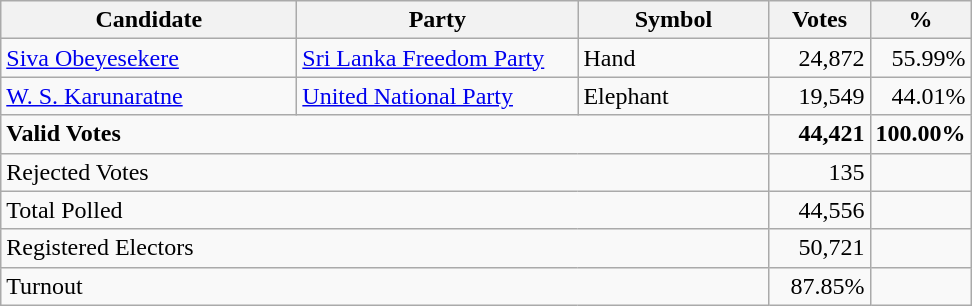<table class="wikitable" border="1" style="text-align:right;">
<tr>
<th align=left width="190">Candidate</th>
<th align=left width="180">Party</th>
<th align=left width="120">Symbol</th>
<th align=left width="60">Votes</th>
<th align=left width="60">%</th>
</tr>
<tr>
<td align=left><a href='#'>Siva Obeyesekere</a></td>
<td align=left><a href='#'>Sri Lanka Freedom Party</a></td>
<td align=left>Hand</td>
<td>24,872</td>
<td>55.99%</td>
</tr>
<tr>
<td align=left><a href='#'>W. S. Karunaratne</a></td>
<td align=left><a href='#'>United National Party</a></td>
<td align=left>Elephant</td>
<td>19,549</td>
<td>44.01%</td>
</tr>
<tr>
<td align=left colspan=3><strong>Valid Votes</strong></td>
<td><strong>44,421</strong></td>
<td><strong>100.00%</strong></td>
</tr>
<tr>
<td align=left colspan=3>Rejected Votes</td>
<td>135</td>
<td></td>
</tr>
<tr>
<td align=left colspan=3>Total Polled</td>
<td>44,556</td>
<td></td>
</tr>
<tr>
<td align=left colspan=3>Registered Electors</td>
<td>50,721</td>
<td></td>
</tr>
<tr>
<td align=left colspan=3>Turnout</td>
<td>87.85%</td>
</tr>
</table>
